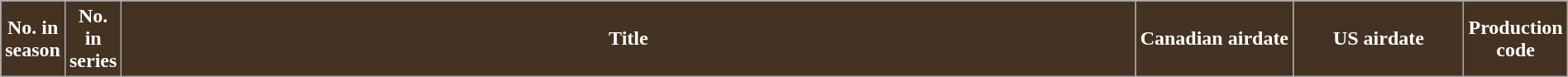<table class="wikitable plainrowheaders" style="width:100%; margin:auto;">
<tr>
<th style="background-color: #432; color:#fff; text-align: center;" width="20">No. in<br>season</th>
<th style="background-color: #432; color:#fff; text-align: center;" width="20">No. in<br>series</th>
<th style="background-color: #432; color:#fff; text-align: center;">Title</th>
<th style="background-color: #432; color:#fff; text-align: center;" width="120">Canadian airdate</th>
<th style="background-color: #432; color:#fff; text-align: center;" width="130">US airdate</th>
<th style="background-color: #432; color:#fff; text-align: center;" width="50">Production code<br>
















</th>
</tr>
</table>
